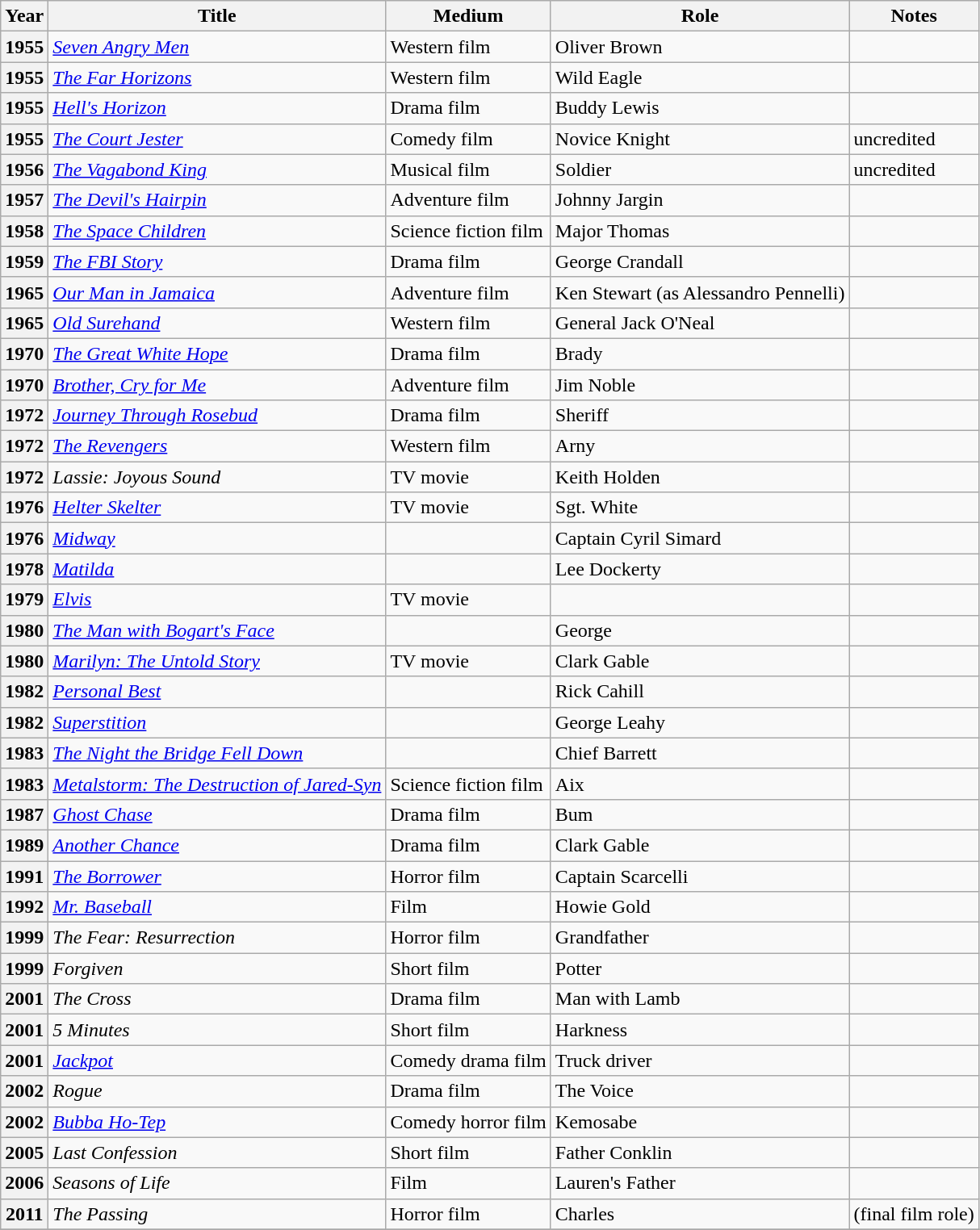<table class="wikitable plainrowheaders sortable">
<tr>
<th scope="col">Year</th>
<th scope="col">Title</th>
<th scope="col">Medium</th>
<th scope="col">Role</th>
<th scope="col">Notes</th>
</tr>
<tr>
<th scope="row">1955</th>
<td><em><a href='#'>Seven Angry Men</a></em></td>
<td>Western film</td>
<td>Oliver Brown</td>
<td></td>
</tr>
<tr>
<th scope="row">1955</th>
<td><em><a href='#'>The Far Horizons</a></em></td>
<td>Western film</td>
<td>Wild Eagle</td>
<td></td>
</tr>
<tr>
<th scope="row">1955</th>
<td><em><a href='#'>Hell's Horizon</a></em></td>
<td>Drama film</td>
<td>Buddy Lewis</td>
<td></td>
</tr>
<tr>
<th scope="row">1955</th>
<td><em><a href='#'>The Court Jester</a></em></td>
<td>Comedy film</td>
<td>Novice Knight</td>
<td>uncredited</td>
</tr>
<tr>
<th scope="row">1956</th>
<td><em><a href='#'>The Vagabond King</a></em></td>
<td>Musical film</td>
<td>Soldier</td>
<td>uncredited</td>
</tr>
<tr>
<th scope="row">1957</th>
<td><em><a href='#'>The Devil's Hairpin</a></em></td>
<td>Adventure film</td>
<td>Johnny Jargin</td>
<td></td>
</tr>
<tr>
<th scope="row">1958</th>
<td><em><a href='#'>The Space Children</a> </em></td>
<td>Science fiction film</td>
<td>Major Thomas</td>
<td></td>
</tr>
<tr>
<th scope="row">1959</th>
<td><em><a href='#'>The FBI Story</a></em></td>
<td>Drama film</td>
<td>George Crandall</td>
<td></td>
</tr>
<tr>
<th scope="row">1965</th>
<td><em><a href='#'>Our Man in Jamaica</a></em></td>
<td>Adventure film</td>
<td>Ken Stewart (as Alessandro Pennelli)</td>
<td></td>
</tr>
<tr>
<th scope="row">1965</th>
<td><em><a href='#'>Old Surehand</a></em></td>
<td>Western film</td>
<td>General Jack O'Neal</td>
<td></td>
</tr>
<tr>
<th scope="row">1970</th>
<td><em><a href='#'>The Great White Hope</a></em></td>
<td>Drama film</td>
<td>Brady</td>
<td></td>
</tr>
<tr>
<th scope="row">1970</th>
<td><em><a href='#'>Brother, Cry for Me</a></em></td>
<td>Adventure film</td>
<td>Jim Noble</td>
<td></td>
</tr>
<tr>
<th scope="row">1972</th>
<td><em><a href='#'>Journey Through Rosebud</a></em></td>
<td>Drama film</td>
<td>Sheriff</td>
<td></td>
</tr>
<tr>
<th scope="row">1972</th>
<td><em><a href='#'>The Revengers</a></em></td>
<td>Western film</td>
<td>Arny</td>
<td></td>
</tr>
<tr>
<th scope="row">1972</th>
<td><em>Lassie: Joyous Sound</em></td>
<td>TV movie</td>
<td>Keith Holden</td>
<td></td>
</tr>
<tr>
<th scope="row">1976</th>
<td><em><a href='#'>Helter Skelter</a></em></td>
<td>TV movie</td>
<td>Sgt. White</td>
<td></td>
</tr>
<tr>
<th scope="row">1976</th>
<td><em><a href='#'>Midway</a></em></td>
<td></td>
<td>Captain Cyril Simard</td>
<td></td>
</tr>
<tr>
<th scope="row">1978</th>
<td><em><a href='#'>Matilda</a></em></td>
<td></td>
<td>Lee Dockerty</td>
<td></td>
</tr>
<tr>
<th scope="row">1979</th>
<td><em><a href='#'>Elvis</a></em></td>
<td>TV movie</td>
<td></td>
<td></td>
</tr>
<tr>
<th scope="row">1980</th>
<td><em><a href='#'>The Man with Bogart's Face</a></em></td>
<td></td>
<td>George</td>
<td></td>
</tr>
<tr>
<th scope="row">1980</th>
<td><em><a href='#'>Marilyn: The Untold Story</a></em></td>
<td>TV movie</td>
<td>Clark Gable</td>
<td></td>
</tr>
<tr>
<th scope="row">1982</th>
<td><em><a href='#'>Personal Best</a></em></td>
<td></td>
<td>Rick Cahill</td>
<td></td>
</tr>
<tr>
<th scope="row">1982</th>
<td><em><a href='#'>Superstition</a></em></td>
<td></td>
<td>George Leahy</td>
<td></td>
</tr>
<tr>
<th scope="row">1983</th>
<td><em><a href='#'>The Night the Bridge Fell Down</a></em></td>
<td></td>
<td>Chief Barrett</td>
<td></td>
</tr>
<tr>
<th scope="row">1983</th>
<td><em><a href='#'>Metalstorm: The Destruction of Jared-Syn</a></em></td>
<td>Science fiction film</td>
<td>Aix</td>
<td></td>
</tr>
<tr>
<th scope="row">1987</th>
<td><em><a href='#'>Ghost Chase</a></em></td>
<td>Drama film</td>
<td>Bum</td>
<td></td>
</tr>
<tr>
<th scope="row">1989</th>
<td><em><a href='#'>Another Chance</a></em></td>
<td>Drama film</td>
<td>Clark Gable</td>
<td></td>
</tr>
<tr>
<th scope="row">1991</th>
<td><em><a href='#'>The Borrower</a></em></td>
<td>Horror film</td>
<td>Captain Scarcelli</td>
<td></td>
</tr>
<tr>
<th scope="row">1992</th>
<td><em><a href='#'>Mr. Baseball</a></em></td>
<td>Film</td>
<td>Howie Gold</td>
<td></td>
</tr>
<tr>
<th scope="row">1999</th>
<td><em>The Fear: Resurrection</em></td>
<td>Horror film</td>
<td>Grandfather</td>
<td></td>
</tr>
<tr>
<th scope="row">1999</th>
<td><em>Forgiven</em></td>
<td>Short film</td>
<td>Potter</td>
<td></td>
</tr>
<tr>
<th scope="row">2001</th>
<td><em>The Cross</em></td>
<td>Drama film</td>
<td>Man with Lamb</td>
<td></td>
</tr>
<tr>
<th scope="row">2001</th>
<td><em>5 Minutes</em></td>
<td>Short film</td>
<td>Harkness</td>
<td></td>
</tr>
<tr>
<th scope="row">2001</th>
<td><em><a href='#'>Jackpot</a></em></td>
<td>Comedy drama film</td>
<td>Truck driver</td>
<td></td>
</tr>
<tr>
<th scope="row">2002</th>
<td><em>Rogue</em></td>
<td>Drama film</td>
<td>The Voice</td>
<td></td>
</tr>
<tr>
<th scope="row">2002</th>
<td><em><a href='#'>Bubba Ho-Tep</a></em></td>
<td>Comedy horror film</td>
<td>Kemosabe</td>
<td></td>
</tr>
<tr>
<th scope="row">2005</th>
<td><em>Last Confession</em></td>
<td>Short film</td>
<td>Father Conklin</td>
<td></td>
</tr>
<tr>
<th scope="row">2006</th>
<td><em>Seasons of Life</em></td>
<td>Film</td>
<td>Lauren's Father</td>
<td></td>
</tr>
<tr>
<th scope="row">2011</th>
<td><em>The Passing</em></td>
<td>Horror film</td>
<td>Charles</td>
<td>(final film role)</td>
</tr>
<tr>
</tr>
</table>
